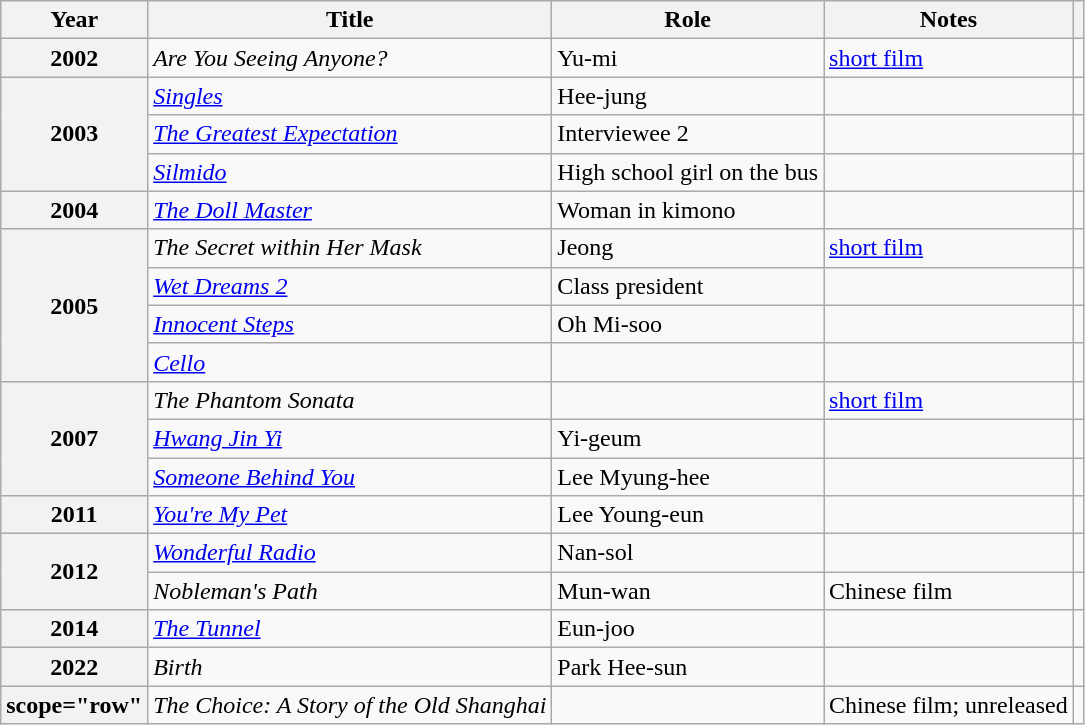<table class="wikitable plainrowheaders sortable">
<tr>
<th scope="col">Year</th>
<th scope="col">Title</th>
<th scope="col">Role</th>
<th scope="col">Notes</th>
<th scope="col" class="unsortable"></th>
</tr>
<tr>
<th scope="row">2002</th>
<td><em>Are You Seeing Anyone?</em></td>
<td>Yu-mi</td>
<td><a href='#'>short film</a></td>
<td style="text-align:center"></td>
</tr>
<tr>
<th scope="row" rowspan="3">2003</th>
<td><em><a href='#'>Singles</a></em></td>
<td>Hee-jung</td>
<td></td>
<td style="text-align:center"></td>
</tr>
<tr>
<td><em><a href='#'>The Greatest Expectation</a></em></td>
<td>Interviewee 2</td>
<td></td>
<td style="text-align:center"></td>
</tr>
<tr>
<td><em><a href='#'>Silmido</a></em></td>
<td>High school girl on the bus</td>
<td></td>
<td style="text-align:center"></td>
</tr>
<tr>
<th scope="row">2004</th>
<td><em><a href='#'>The Doll Master</a></em></td>
<td>Woman in kimono</td>
<td></td>
<td style="text-align:center"></td>
</tr>
<tr>
<th scope="row" rowspan="4">2005</th>
<td><em>The Secret within Her Mask</em></td>
<td>Jeong</td>
<td><a href='#'>short film</a></td>
<td style="text-align:center"></td>
</tr>
<tr>
<td><em><a href='#'>Wet Dreams 2</a></em></td>
<td>Class president</td>
<td></td>
<td style="text-align:center"></td>
</tr>
<tr>
<td><em><a href='#'>Innocent Steps</a></em></td>
<td>Oh Mi-soo</td>
<td></td>
<td style="text-align:center"></td>
</tr>
<tr>
<td><em><a href='#'>Cello</a></em></td>
<td></td>
<td></td>
<td style="text-align:center"></td>
</tr>
<tr>
<th scope="row" rowspan="3">2007</th>
<td><em>The Phantom Sonata</em></td>
<td></td>
<td><a href='#'>short film</a></td>
<td style="text-align:center"></td>
</tr>
<tr>
<td><em><a href='#'>Hwang Jin Yi</a></em></td>
<td>Yi-geum</td>
<td></td>
<td style="text-align:center"></td>
</tr>
<tr>
<td><em><a href='#'>Someone Behind You</a></em></td>
<td>Lee Myung-hee</td>
<td></td>
<td style="text-align:center"></td>
</tr>
<tr>
<th scope="row">2011</th>
<td><em><a href='#'>You're My Pet</a></em></td>
<td>Lee Young-eun</td>
<td></td>
<td style="text-align:center"></td>
</tr>
<tr>
<th scope="row" rowspan="2">2012</th>
<td><em><a href='#'>Wonderful Radio</a></em></td>
<td>Nan-sol</td>
<td></td>
<td style="text-align:center"></td>
</tr>
<tr>
<td><em>Nobleman's Path</em></td>
<td>Mun-wan</td>
<td>Chinese film</td>
<td></td>
</tr>
<tr>
<th scope="row">2014</th>
<td><em><a href='#'>The Tunnel</a></em></td>
<td>Eun-joo</td>
<td></td>
<td style="text-align:center"></td>
</tr>
<tr>
<th scope="row">2022</th>
<td><em>Birth</em></td>
<td>Park Hee-sun</td>
<td></td>
<td style="text-align:center"></td>
</tr>
<tr>
<th>scope="row" </th>
<td><em>The Choice: A Story of the Old Shanghai</em></td>
<td></td>
<td>Chinese film; unreleased</td>
<td style="text-align:center"></td>
</tr>
</table>
